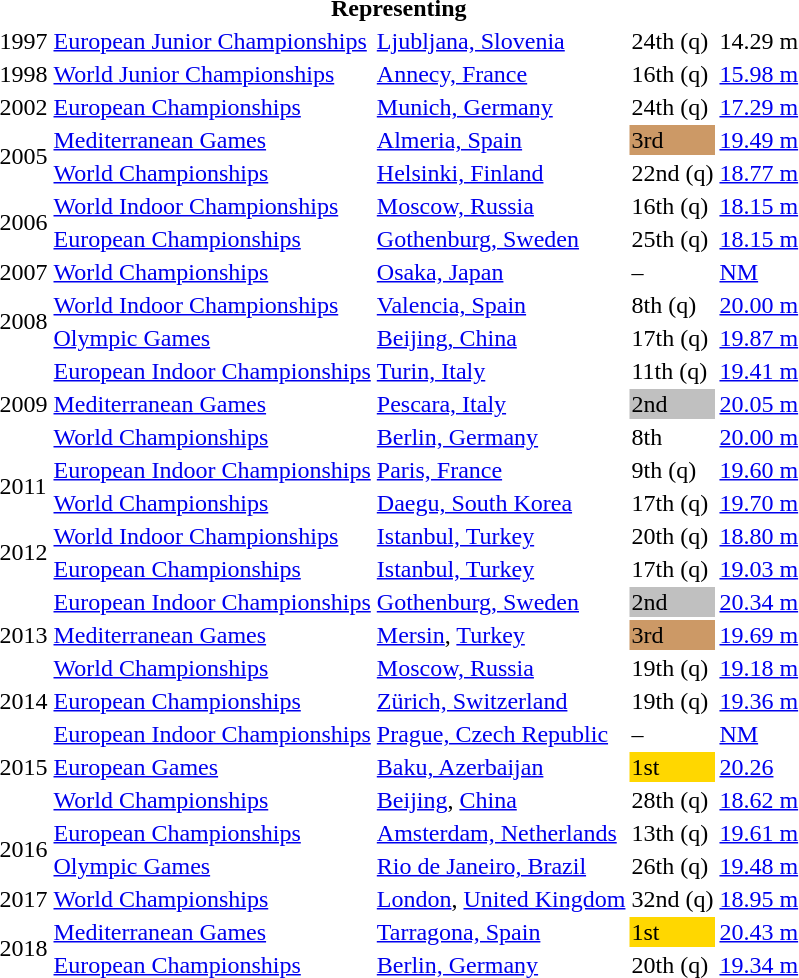<table>
<tr>
<th colspan="5">Representing </th>
</tr>
<tr>
<td>1997</td>
<td><a href='#'>European Junior Championships</a></td>
<td><a href='#'>Ljubljana, Slovenia</a></td>
<td>24th (q)</td>
<td>14.29 m</td>
</tr>
<tr>
<td>1998</td>
<td><a href='#'>World Junior Championships</a></td>
<td><a href='#'>Annecy, France</a></td>
<td>16th (q)</td>
<td><a href='#'>15.98 m</a></td>
</tr>
<tr>
<td>2002</td>
<td><a href='#'>European Championships</a></td>
<td><a href='#'>Munich, Germany</a></td>
<td>24th (q)</td>
<td><a href='#'>17.29 m</a></td>
</tr>
<tr>
<td rowspan=2>2005</td>
<td><a href='#'>Mediterranean Games</a></td>
<td><a href='#'>Almeria, Spain</a></td>
<td bgcolor=cc9966>3rd</td>
<td><a href='#'>19.49 m</a></td>
</tr>
<tr>
<td><a href='#'>World Championships</a></td>
<td><a href='#'>Helsinki, Finland</a></td>
<td>22nd (q)</td>
<td><a href='#'>18.77 m</a></td>
</tr>
<tr>
<td rowspan=2>2006</td>
<td><a href='#'>World Indoor Championships</a></td>
<td><a href='#'>Moscow, Russia</a></td>
<td>16th (q)</td>
<td><a href='#'>18.15 m</a></td>
</tr>
<tr>
<td><a href='#'>European Championships</a></td>
<td><a href='#'>Gothenburg, Sweden</a></td>
<td>25th (q)</td>
<td><a href='#'>18.15 m</a></td>
</tr>
<tr>
<td>2007</td>
<td><a href='#'>World Championships</a></td>
<td><a href='#'>Osaka, Japan</a></td>
<td>–</td>
<td><a href='#'>NM</a></td>
</tr>
<tr>
<td rowspan=2>2008</td>
<td><a href='#'>World Indoor Championships</a></td>
<td><a href='#'>Valencia, Spain</a></td>
<td>8th (q)</td>
<td><a href='#'>20.00 m</a></td>
</tr>
<tr>
<td><a href='#'>Olympic Games</a></td>
<td><a href='#'>Beijing, China</a></td>
<td>17th (q)</td>
<td><a href='#'>19.87 m</a></td>
</tr>
<tr>
<td rowspan=3>2009</td>
<td><a href='#'>European Indoor Championships</a></td>
<td><a href='#'>Turin, Italy</a></td>
<td>11th (q)</td>
<td><a href='#'>19.41 m</a></td>
</tr>
<tr>
<td><a href='#'>Mediterranean Games</a></td>
<td><a href='#'>Pescara, Italy</a></td>
<td bgcolor=silver>2nd</td>
<td><a href='#'>20.05 m</a></td>
</tr>
<tr>
<td><a href='#'>World Championships</a></td>
<td><a href='#'>Berlin, Germany</a></td>
<td>8th</td>
<td><a href='#'>20.00 m</a></td>
</tr>
<tr>
<td rowspan=2>2011</td>
<td><a href='#'>European Indoor Championships</a></td>
<td><a href='#'>Paris, France</a></td>
<td>9th (q)</td>
<td><a href='#'>19.60 m</a></td>
</tr>
<tr>
<td><a href='#'>World Championships</a></td>
<td><a href='#'>Daegu, South Korea</a></td>
<td>17th (q)</td>
<td><a href='#'>19.70 m</a></td>
</tr>
<tr>
<td rowspan=2>2012</td>
<td><a href='#'>World Indoor Championships</a></td>
<td><a href='#'>Istanbul, Turkey</a></td>
<td>20th (q)</td>
<td><a href='#'>18.80 m</a></td>
</tr>
<tr>
<td><a href='#'>European Championships</a></td>
<td><a href='#'>Istanbul, Turkey</a></td>
<td>17th (q)</td>
<td><a href='#'>19.03 m</a></td>
</tr>
<tr>
<td rowspan=3>2013</td>
<td><a href='#'>European Indoor Championships</a></td>
<td><a href='#'>Gothenburg, Sweden</a></td>
<td bgcolor=silver>2nd</td>
<td><a href='#'>20.34 m</a></td>
</tr>
<tr>
<td><a href='#'>Mediterranean Games</a></td>
<td><a href='#'>Mersin</a>, <a href='#'>Turkey</a></td>
<td bgcolor="cc9966">3rd</td>
<td><a href='#'>19.69 m</a></td>
</tr>
<tr>
<td><a href='#'>World Championships</a></td>
<td><a href='#'>Moscow, Russia</a></td>
<td>19th (q)</td>
<td><a href='#'>19.18 m</a></td>
</tr>
<tr>
<td>2014</td>
<td><a href='#'>European Championships</a></td>
<td><a href='#'>Zürich, Switzerland</a></td>
<td>19th (q)</td>
<td><a href='#'>19.36 m</a></td>
</tr>
<tr>
<td rowspan=3>2015</td>
<td><a href='#'>European Indoor Championships</a></td>
<td><a href='#'>Prague, Czech Republic</a></td>
<td>–</td>
<td><a href='#'>NM</a></td>
</tr>
<tr>
<td><a href='#'>European Games</a></td>
<td><a href='#'>Baku, Azerbaijan</a></td>
<td bgcolor=gold>1st</td>
<td><a href='#'>20.26</a></td>
</tr>
<tr>
<td><a href='#'>World Championships</a></td>
<td><a href='#'>Beijing</a>, <a href='#'>China</a></td>
<td>28th (q)</td>
<td><a href='#'>18.62 m</a></td>
</tr>
<tr>
<td rowspan=2>2016</td>
<td><a href='#'>European Championships</a></td>
<td><a href='#'>Amsterdam, Netherlands</a></td>
<td>13th (q)</td>
<td><a href='#'>19.61 m</a></td>
</tr>
<tr>
<td><a href='#'>Olympic Games</a></td>
<td><a href='#'>Rio de Janeiro, Brazil</a></td>
<td>26th (q)</td>
<td><a href='#'>19.48 m</a></td>
</tr>
<tr>
<td>2017</td>
<td><a href='#'>World Championships</a></td>
<td><a href='#'>London</a>, <a href='#'>United Kingdom</a></td>
<td>32nd (q)</td>
<td><a href='#'>18.95 m</a></td>
</tr>
<tr>
<td rowspan=2>2018</td>
<td><a href='#'>Mediterranean Games</a></td>
<td><a href='#'>Tarragona, Spain</a></td>
<td bgcolor=gold>1st</td>
<td><a href='#'>20.43 m</a></td>
</tr>
<tr>
<td><a href='#'>European Championships</a></td>
<td><a href='#'>Berlin, Germany</a></td>
<td>20th (q)</td>
<td><a href='#'>19.34 m</a></td>
</tr>
</table>
